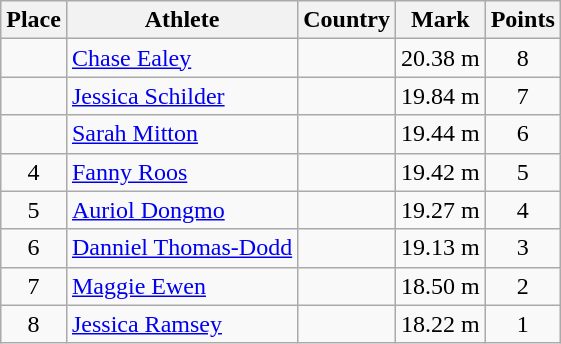<table class="wikitable">
<tr>
<th>Place</th>
<th>Athlete</th>
<th>Country</th>
<th>Mark</th>
<th>Points</th>
</tr>
<tr>
<td align=center></td>
<td><a href='#'>Chase Ealey</a></td>
<td></td>
<td>20.38 m</td>
<td align=center>8</td>
</tr>
<tr>
<td align=center></td>
<td><a href='#'>Jessica Schilder</a></td>
<td></td>
<td>19.84 m</td>
<td align=center>7</td>
</tr>
<tr>
<td align=center></td>
<td><a href='#'>Sarah Mitton</a></td>
<td></td>
<td>19.44 m</td>
<td align=center>6</td>
</tr>
<tr>
<td align=center>4</td>
<td><a href='#'>Fanny Roos</a></td>
<td></td>
<td>19.42 m</td>
<td align=center>5</td>
</tr>
<tr>
<td align=center>5</td>
<td><a href='#'>Auriol Dongmo</a></td>
<td></td>
<td>19.27 m</td>
<td align=center>4</td>
</tr>
<tr>
<td align=center>6</td>
<td><a href='#'>Danniel Thomas-Dodd</a></td>
<td></td>
<td>19.13 m</td>
<td align=center>3</td>
</tr>
<tr>
<td align=center>7</td>
<td><a href='#'>Maggie Ewen</a></td>
<td></td>
<td>18.50 m</td>
<td align=center>2</td>
</tr>
<tr>
<td align=center>8</td>
<td><a href='#'>Jessica Ramsey</a></td>
<td></td>
<td>18.22 m</td>
<td align=center>1</td>
</tr>
</table>
